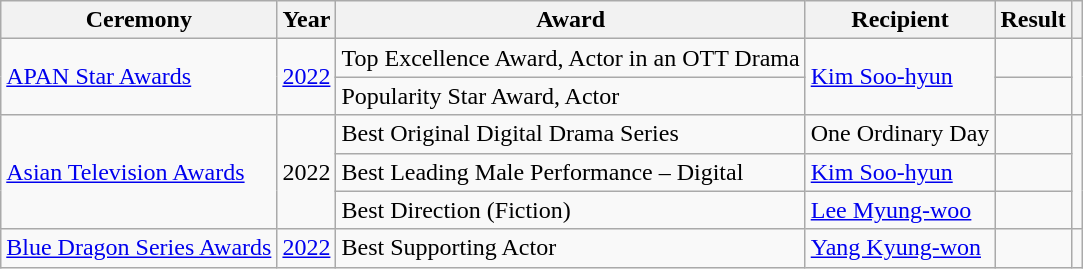<table class="wikitable">
<tr>
<th>Ceremony</th>
<th>Year</th>
<th>Award</th>
<th>Recipient</th>
<th>Result</th>
<th></th>
</tr>
<tr>
<td rowspan="2"><a href='#'>APAN Star Awards</a></td>
<td rowspan="2"><a href='#'>2022</a></td>
<td>Top Excellence Award, Actor in an OTT Drama</td>
<td rowspan="2"><a href='#'>Kim Soo-hyun</a></td>
<td></td>
<td style="text-align:center" rowspan="2"></td>
</tr>
<tr>
<td>Popularity Star Award, Actor</td>
<td></td>
</tr>
<tr>
<td scope="row" rowspan="3"><a href='#'>Asian Television Awards</a></td>
<td rowspan="3">2022</td>
<td>Best Original Digital Drama Series</td>
<td>One Ordinary Day</td>
<td></td>
<td rowspan="3" style="text-align:center;"></td>
</tr>
<tr>
<td>Best Leading Male Performance – Digital</td>
<td><a href='#'>Kim Soo-hyun</a></td>
<td></td>
</tr>
<tr>
<td>Best Direction (Fiction)</td>
<td><a href='#'>Lee Myung-woo</a></td>
<td></td>
</tr>
<tr>
<td><a href='#'>Blue Dragon Series Awards</a></td>
<td><a href='#'>2022</a></td>
<td>Best Supporting Actor</td>
<td><a href='#'>Yang Kyung-won</a></td>
<td></td>
<td style="text-align:center"></td>
</tr>
</table>
